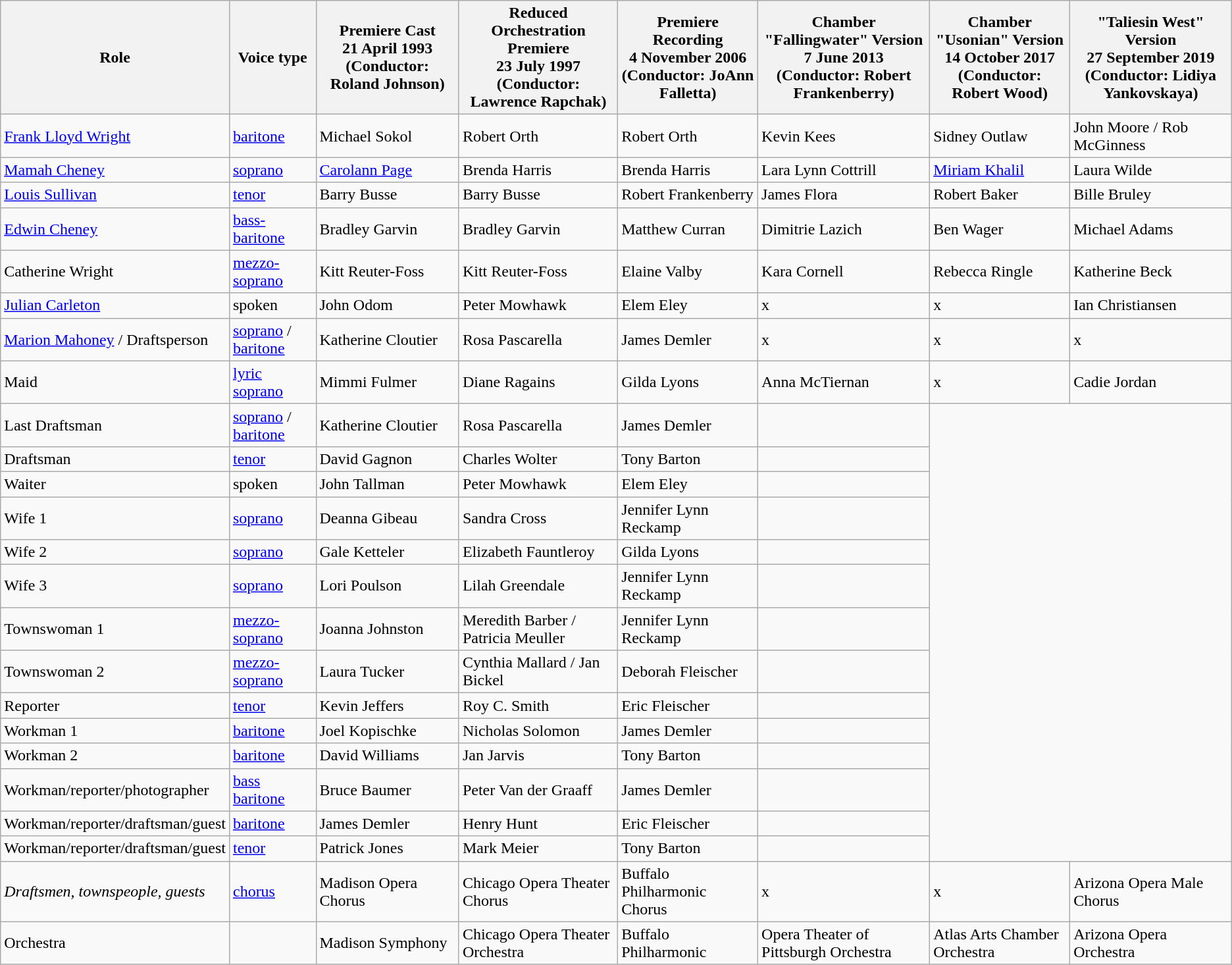<table class="wikitable">
<tr>
<th>Role</th>
<th>Voice type</th>
<th>Premiere Cast<br>21 April 1993<br>(Conductor: Roland Johnson)</th>
<th>Reduced Orchestration Premiere<br>23 July 1997<br>(Conductor: Lawrence Rapchak)</th>
<th>Premiere Recording<br>4 November 2006<br>(Conductor: JoAnn Falletta)</th>
<th>Chamber "Fallingwater" Version<br>7 June 2013<br>(Conductor: Robert Frankenberry)</th>
<th>Chamber "Usonian" Version<br>14 October 2017<br>(Conductor: Robert Wood)</th>
<th>"Taliesin West" Version<br>27 September 2019<br>(Conductor: Lidiya Yankovskaya)</th>
</tr>
<tr>
<td><a href='#'>Frank Lloyd Wright</a></td>
<td><a href='#'>baritone</a></td>
<td>Michael Sokol</td>
<td>Robert Orth</td>
<td>Robert Orth</td>
<td>Kevin Kees</td>
<td>Sidney Outlaw</td>
<td>John Moore / Rob McGinness</td>
</tr>
<tr>
<td><a href='#'>Mamah Cheney</a></td>
<td><a href='#'>soprano</a></td>
<td><a href='#'>Carolann Page</a></td>
<td>Brenda Harris</td>
<td>Brenda Harris</td>
<td>Lara Lynn Cottrill</td>
<td><a href='#'>Miriam Khalil</a></td>
<td>Laura Wilde</td>
</tr>
<tr>
<td><a href='#'>Louis Sullivan</a></td>
<td><a href='#'>tenor</a></td>
<td>Barry Busse</td>
<td>Barry Busse</td>
<td>Robert Frankenberry</td>
<td>James Flora</td>
<td>Robert Baker</td>
<td>Bille Bruley</td>
</tr>
<tr>
<td><a href='#'>Edwin Cheney</a></td>
<td><a href='#'>bass-baritone</a></td>
<td>Bradley Garvin</td>
<td>Bradley Garvin</td>
<td>Matthew Curran</td>
<td>Dimitrie Lazich</td>
<td>Ben Wager</td>
<td>Michael Adams</td>
</tr>
<tr>
<td>Catherine Wright</td>
<td><a href='#'>mezzo-soprano</a></td>
<td>Kitt Reuter-Foss</td>
<td>Kitt Reuter-Foss</td>
<td>Elaine Valby</td>
<td>Kara Cornell</td>
<td>Rebecca Ringle</td>
<td>Katherine Beck</td>
</tr>
<tr>
<td><a href='#'>Julian Carleton</a></td>
<td>spoken</td>
<td>John Odom</td>
<td>Peter Mowhawk</td>
<td>Elem Eley</td>
<td>x</td>
<td>x</td>
<td>Ian Christiansen</td>
</tr>
<tr>
<td><a href='#'>Marion Mahoney</a> / Draftsperson</td>
<td><a href='#'>soprano</a> / <a href='#'>baritone</a></td>
<td>Katherine Cloutier</td>
<td>Rosa Pascarella</td>
<td>James Demler</td>
<td>x</td>
<td>x</td>
<td>x</td>
</tr>
<tr>
<td>Maid</td>
<td><a href='#'>lyric soprano</a></td>
<td>Mimmi Fulmer</td>
<td>Diane Ragains</td>
<td>Gilda Lyons</td>
<td>Anna McTiernan</td>
<td>x</td>
<td>Cadie Jordan</td>
</tr>
<tr>
<td>Last Draftsman</td>
<td><a href='#'>soprano</a> / <a href='#'>baritone</a></td>
<td>Katherine Cloutier</td>
<td>Rosa Pascarella</td>
<td>James Demler</td>
<td></td>
</tr>
<tr>
<td>Draftsman</td>
<td><a href='#'>tenor</a></td>
<td>David Gagnon</td>
<td>Charles Wolter</td>
<td>Tony Barton</td>
<td></td>
</tr>
<tr>
<td>Waiter</td>
<td>spoken</td>
<td>John Tallman</td>
<td>Peter Mowhawk</td>
<td>Elem Eley</td>
<td></td>
</tr>
<tr>
<td>Wife 1</td>
<td><a href='#'>soprano</a></td>
<td>Deanna Gibeau</td>
<td>Sandra Cross</td>
<td>Jennifer Lynn Reckamp</td>
<td></td>
</tr>
<tr>
<td>Wife 2</td>
<td><a href='#'>soprano</a></td>
<td>Gale Ketteler</td>
<td>Elizabeth Fauntleroy</td>
<td>Gilda Lyons</td>
<td></td>
</tr>
<tr>
<td>Wife 3</td>
<td><a href='#'>soprano</a></td>
<td>Lori Poulson</td>
<td>Lilah Greendale</td>
<td>Jennifer Lynn Reckamp</td>
<td></td>
</tr>
<tr>
<td>Townswoman 1</td>
<td><a href='#'>mezzo-soprano</a></td>
<td>Joanna Johnston</td>
<td>Meredith Barber / Patricia Meuller</td>
<td>Jennifer Lynn Reckamp</td>
<td></td>
</tr>
<tr>
<td>Townswoman 2</td>
<td><a href='#'>mezzo-soprano</a></td>
<td>Laura Tucker</td>
<td>Cynthia Mallard / Jan Bickel</td>
<td>Deborah Fleischer</td>
<td></td>
</tr>
<tr>
<td>Reporter</td>
<td><a href='#'>tenor</a></td>
<td>Kevin Jeffers</td>
<td>Roy C. Smith</td>
<td>Eric Fleischer</td>
<td></td>
</tr>
<tr>
<td>Workman 1</td>
<td><a href='#'>baritone</a></td>
<td>Joel Kopischke</td>
<td>Nicholas Solomon</td>
<td>James Demler</td>
<td></td>
</tr>
<tr>
<td>Workman 2</td>
<td><a href='#'>baritone</a></td>
<td>David Williams</td>
<td>Jan Jarvis</td>
<td>Tony Barton</td>
<td></td>
</tr>
<tr>
<td>Workman/reporter/photographer</td>
<td><a href='#'>bass baritone</a></td>
<td>Bruce Baumer</td>
<td>Peter Van der Graaff</td>
<td>James Demler</td>
<td></td>
</tr>
<tr>
<td>Workman/reporter/draftsman/guest</td>
<td><a href='#'>baritone</a></td>
<td>James Demler</td>
<td>Henry Hunt</td>
<td>Eric Fleischer</td>
<td></td>
</tr>
<tr>
<td>Workman/reporter/draftsman/guest</td>
<td><a href='#'>tenor</a></td>
<td>Patrick Jones</td>
<td>Mark Meier</td>
<td>Tony Barton</td>
<td></td>
</tr>
<tr>
<td><em>Draftsmen, townspeople, guests</em></td>
<td><a href='#'>chorus</a></td>
<td>Madison Opera Chorus</td>
<td>Chicago Opera Theater Chorus</td>
<td>Buffalo Philharmonic Chorus</td>
<td>x</td>
<td>x</td>
<td>Arizona Opera Male Chorus</td>
</tr>
<tr>
<td>Orchestra</td>
<td></td>
<td>Madison Symphony</td>
<td>Chicago Opera Theater Orchestra</td>
<td>Buffalo Philharmonic</td>
<td>Opera Theater of Pittsburgh Orchestra</td>
<td>Atlas Arts Chamber Orchestra</td>
<td>Arizona Opera Orchestra</td>
</tr>
</table>
